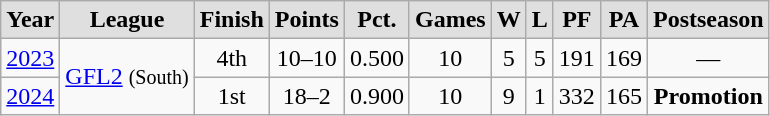<table class="wikitable" style="text-align:center">
<tr style="background:#DFDFDF; font-weight:bold">
<td>Year</td>
<td>League</td>
<td>Finish</td>
<td>Points</td>
<td>Pct.</td>
<td>Games</td>
<td>W</td>
<td>L</td>
<td>PF</td>
<td>PA</td>
<td>Postseason</td>
</tr>
<tr>
<td><a href='#'>2023</a></td>
<td rowspan="2"><a href='#'>GFL2</a> <small>(South)</small></td>
<td>4th</td>
<td>10–10</td>
<td>0.500</td>
<td>10</td>
<td>5</td>
<td>5</td>
<td>191</td>
<td>169</td>
<td>—</td>
</tr>
<tr>
<td><a href='#'>2024</a></td>
<td>1st</td>
<td>18–2</td>
<td>0.900</td>
<td>10</td>
<td>9</td>
<td>1</td>
<td>332</td>
<td>165</td>
<td><strong>Promotion</strong></td>
</tr>
</table>
